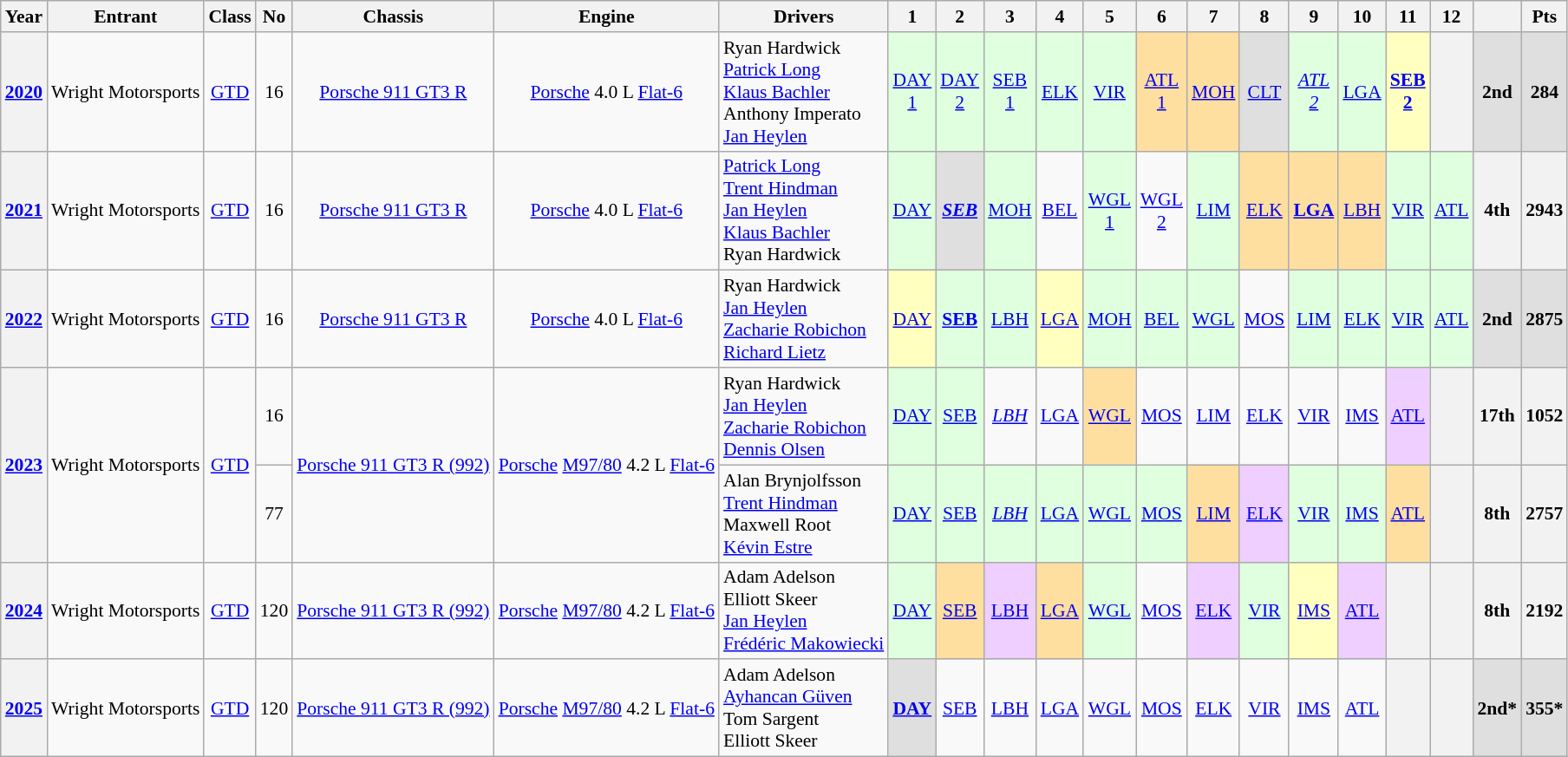<table class="wikitable" style="font-size: 90%; text-align:center">
<tr>
<th>Year</th>
<th>Entrant</th>
<th>Class</th>
<th>No</th>
<th>Chassis</th>
<th>Engine</th>
<th>Drivers</th>
<th>1</th>
<th>2</th>
<th>3</th>
<th>4</th>
<th>5</th>
<th>6</th>
<th>7</th>
<th>8</th>
<th>9</th>
<th>10</th>
<th>11</th>
<th>12</th>
<th></th>
<th>Pts</th>
</tr>
<tr>
<th><a href='#'>2020</a></th>
<td> Wright Motorsports</td>
<td><a href='#'>GTD</a></td>
<td>16</td>
<td><a href='#'>Porsche 911 GT3 R</a></td>
<td><a href='#'>Porsche</a> 4.0 L <a href='#'>Flat-6</a></td>
<td align="left"> Ryan Hardwick<br> <a href='#'>Patrick Long</a><br> <a href='#'>Klaus Bachler</a><br> Anthony Imperato<br> <a href='#'>Jan Heylen</a></td>
<td style="background:#DFFFDF;"><a href='#'>DAY<br>1</a><br></td>
<td style="background:#DFFFDF;"><a href='#'>DAY<br>2</a><br></td>
<td style="background:#DFFFDF;"><a href='#'>SEB<br>1</a><br></td>
<td style="background:#DFFFDF;"><a href='#'>ELK</a><br></td>
<td style="background:#DFFFDF;"><a href='#'>VIR</a><br></td>
<td style="background:#FFDF9F;"><a href='#'>ATL<br>1</a><br></td>
<td style="background:#FFDF9F;"><a href='#'>MOH</a><br></td>
<td style="background:#DFDFDF;"><a href='#'>CLT</a><br></td>
<td style="background:#DFFFDF;"><em><a href='#'>ATL<br>2</a></em><br></td>
<td style="background:#DFFFDF;"><a href='#'>LGA</a><br></td>
<td style="background:#FFFFBF;"><strong><a href='#'>SEB<br>2</a></strong><br></td>
<th></th>
<th style="background:#DFDFDF;">2nd</th>
<th style="background:#DFDFDF;">284</th>
</tr>
<tr>
<th><a href='#'>2021</a></th>
<td> Wright Motorsports</td>
<td><a href='#'>GTD</a></td>
<td>16</td>
<td><a href='#'>Porsche 911 GT3 R</a></td>
<td><a href='#'>Porsche</a> 4.0 L <a href='#'>Flat-6</a></td>
<td align="left"> <a href='#'>Patrick Long</a><br> <a href='#'>Trent Hindman</a><br> <a href='#'>Jan Heylen</a><br> <a href='#'>Klaus Bachler</a><br> Ryan Hardwick</td>
<td style="background:#DFFFDF;"><a href='#'>DAY</a><br></td>
<td style="background:#DFDFDF;"><strong><em><a href='#'>SEB</a></em></strong><br></td>
<td style="background:#DFFFDF;"><a href='#'>MOH</a><br></td>
<td><a href='#'>BEL</a></td>
<td style="background:#DFFFDF;"><a href='#'>WGL<br>1</a><br></td>
<td><a href='#'>WGL<br>2</a></td>
<td style="background:#DFFFDF;"><a href='#'>LIM</a><br></td>
<td style="background:#FFDF9F;"><a href='#'>ELK</a><br></td>
<td style="background:#FFDF9F;"><strong><a href='#'>LGA</a></strong><br></td>
<td style="background:#FFDF9F;"><a href='#'>LBH</a><br></td>
<td style="background:#DFFFDF;"><a href='#'>VIR</a><br></td>
<td style="background:#DFFFDF;"><a href='#'>ATL</a><br></td>
<th>4th</th>
<th>2943</th>
</tr>
<tr>
<th><a href='#'>2022</a></th>
<td> Wright Motorsports</td>
<td><a href='#'>GTD</a></td>
<td>16</td>
<td><a href='#'>Porsche 911 GT3 R</a></td>
<td><a href='#'>Porsche</a> 4.0 L <a href='#'>Flat-6</a></td>
<td align="left"> Ryan Hardwick<br> <a href='#'>Jan Heylen</a><br> <a href='#'>Zacharie Robichon</a><br> <a href='#'>Richard Lietz</a></td>
<td style="background:#FFFFBF;"><a href='#'>DAY</a><br></td>
<td style="background:#DFFFDF;"><strong><a href='#'>SEB</a></strong><br></td>
<td style="background:#DFFFDF;"><a href='#'>LBH</a><br></td>
<td style="background:#FFFFBF;"><a href='#'>LGA</a><br></td>
<td style="background:#DFFFDF;"><a href='#'>MOH</a><br></td>
<td style="background:#DFFFDF;"><a href='#'>BEL</a><br></td>
<td style="background:#DFFFDF;"><a href='#'>WGL</a><br></td>
<td><a href='#'>MOS</a></td>
<td style="background:#DFFFDF;"><a href='#'>LIM</a><br></td>
<td style="background:#DFFFDF;"><a href='#'>ELK</a><br></td>
<td style="background:#DFFFDF;"><a href='#'>VIR</a><br></td>
<td style="background:#DFFFDF;"><a href='#'>ATL</a><br></td>
<th style="background:#DFDFDF;">2nd</th>
<th style="background:#DFDFDF;">2875</th>
</tr>
<tr>
<th rowspan="2"><a href='#'>2023</a></th>
<td rowspan="2"> Wright Motorsports</td>
<td rowspan="2"><a href='#'>GTD</a></td>
<td>16</td>
<td rowspan="2"><a href='#'>Porsche 911 GT3 R (992)</a></td>
<td rowspan="2"><a href='#'>Porsche</a> <a href='#'>M97/80</a> 4.2 L <a href='#'>Flat-6</a></td>
<td align="left"> Ryan Hardwick<br> <a href='#'>Jan Heylen</a><br> <a href='#'>Zacharie Robichon</a><br> <a href='#'>Dennis Olsen</a></td>
<td style="background:#DFFFDF;"><a href='#'>DAY</a><br></td>
<td style="background:#DFFFDF;"><a href='#'>SEB</a><br></td>
<td><em><a href='#'>LBH</a></em></td>
<td><a href='#'>LGA</a></td>
<td style="background:#FFDF9F;"><a href='#'>WGL</a><br></td>
<td><a href='#'>MOS</a></td>
<td><a href='#'>LIM</a></td>
<td><a href='#'>ELK</a></td>
<td><a href='#'>VIR</a></td>
<td><a href='#'>IMS</a></td>
<td style="background:#EFCFFF;"><a href='#'>ATL</a><br></td>
<th></th>
<th>17th</th>
<th>1052</th>
</tr>
<tr>
<td>77</td>
<td align="left"> Alan Brynjolfsson<br> <a href='#'>Trent Hindman</a><br> Maxwell Root<br> <a href='#'>Kévin Estre</a></td>
<td style="background:#DFFFDF;"><a href='#'>DAY</a><br></td>
<td style="background:#DFFFDF;"><a href='#'>SEB</a><br></td>
<td style="background:#DFFFDF;"><em><a href='#'>LBH</a></em><br></td>
<td style="background:#DFFFDF;"><a href='#'>LGA</a><br></td>
<td style="background:#DFFFDF;"><a href='#'>WGL</a><br></td>
<td style="background:#DFFFDF;"><a href='#'>MOS</a><br></td>
<td style="background:#FFDF9F;"><a href='#'>LIM</a><br></td>
<td style="background:#EFCFFF;"><a href='#'>ELK</a><br></td>
<td style="background:#DFFFDF;"><a href='#'>VIR</a><br></td>
<td style="background:#DFFFDF;"><a href='#'>IMS</a><br></td>
<td style="background:#FFDF9F;"><a href='#'>ATL</a><br></td>
<th></th>
<th>8th</th>
<th>2757</th>
</tr>
<tr>
<th><a href='#'>2024</a></th>
<td> Wright Motorsports</td>
<td><a href='#'>GTD</a></td>
<td>120</td>
<td><a href='#'>Porsche 911 GT3 R (992)</a></td>
<td><a href='#'>Porsche</a> <a href='#'>M97/80</a> 4.2 L <a href='#'>Flat-6</a></td>
<td align="left"> Adam Adelson<br> Elliott Skeer<br> <a href='#'>Jan Heylen</a><br> <a href='#'>Frédéric Makowiecki</a></td>
<td style="background:#DFFFDF;"><a href='#'>DAY</a><br></td>
<td style="background:#FFDF9F;"><a href='#'>SEB</a><br></td>
<td style="background:#EFCFFF;"><a href='#'>LBH</a><br></td>
<td style="background:#FFDF9F;"><a href='#'>LGA</a><br></td>
<td style="background:#DFFFDF;"><a href='#'>WGL</a><br></td>
<td><a href='#'>MOS</a></td>
<td style="background:#EFCFFF;"><a href='#'>ELK</a><br></td>
<td style="background:#DFFFDF;"><a href='#'>VIR</a><br></td>
<td style="background:#FFFFBF;"><a href='#'>IMS</a><br></td>
<td style="background:#EFCFFF;"><a href='#'>ATL</a><br></td>
<th></th>
<th></th>
<th>8th</th>
<th>2192</th>
</tr>
<tr>
<th><a href='#'>2025</a></th>
<td> Wright Motorsports</td>
<td><a href='#'>GTD</a></td>
<td>120</td>
<td><a href='#'>Porsche 911 GT3 R (992)</a></td>
<td><a href='#'>Porsche</a> <a href='#'>M97/80</a> 4.2 L <a href='#'>Flat-6</a></td>
<td align="left"> Adam Adelson<br> <a href='#'>Ayhancan Güven</a><br> Tom Sargent<br> Elliott Skeer</td>
<td style="background:#DFDFDF;"><strong><a href='#'>DAY</a></strong><br></td>
<td><a href='#'>SEB</a></td>
<td><a href='#'>LBH</a></td>
<td><a href='#'>LGA</a></td>
<td><a href='#'>WGL</a></td>
<td><a href='#'>MOS</a></td>
<td><a href='#'>ELK</a></td>
<td><a href='#'>VIR</a></td>
<td><a href='#'>IMS</a></td>
<td><a href='#'>ATL</a></td>
<th></th>
<th></th>
<th style="background:#DFDFDF;">2nd*</th>
<th style="background:#DFDFDF;">355*</th>
</tr>
</table>
